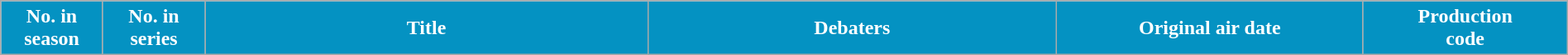<table class="wikitable plainrowheaders" width="100%">
<tr style="color:white">
<th style="background:#0492C2; width:6%;">No. in<br>season</th>
<th style="background:#0492C2; width:6%;">No. in<br>series</th>
<th style="background:#0492C2; width:26%;">Title</th>
<th style="background:#0492C2; width:24%;">Debaters</th>
<th style="background:#0492C2; width:18%;">Original air date</th>
<th style="background:#0492C2; width:12%;">Production<br>code<br>










</th>
</tr>
</table>
